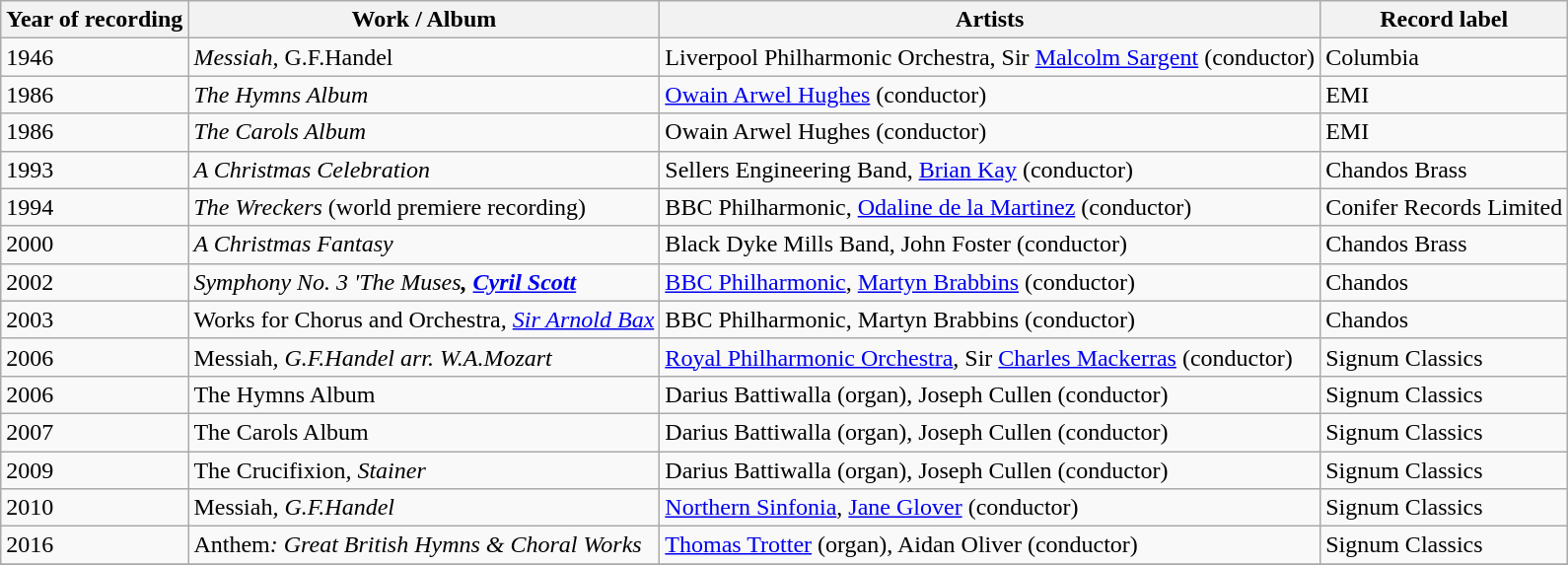<table class="wikitable sortable">
<tr>
<th>Year of recording</th>
<th>Work / Album</th>
<th>Artists</th>
<th>Record label</th>
</tr>
<tr>
<td>1946</td>
<td><em>Messiah</em>, G.F.Handel</td>
<td>Liverpool Philharmonic Orchestra, Sir <a href='#'>Malcolm Sargent</a> (conductor)</td>
<td>Columbia</td>
</tr>
<tr>
<td>1986</td>
<td><em>The Hymns Album</em></td>
<td><a href='#'>Owain Arwel Hughes</a> (conductor)</td>
<td>EMI</td>
</tr>
<tr>
<td>1986</td>
<td><em>The Carols Album</em></td>
<td>Owain Arwel Hughes (conductor)</td>
<td>EMI</td>
</tr>
<tr>
<td>1993</td>
<td><em>A Christmas Celebration</em></td>
<td>Sellers Engineering Band, <a href='#'>Brian Kay</a> (conductor)</td>
<td>Chandos Brass</td>
</tr>
<tr>
<td>1994</td>
<td><em>The Wreckers</em> (world premiere recording)</td>
<td>BBC Philharmonic, <a href='#'>Odaline de la Martinez</a> (conductor)</td>
<td>Conifer Records Limited</td>
</tr>
<tr>
<td>2000</td>
<td><em>A Christmas Fantasy</em></td>
<td>Black Dyke Mills Band, John Foster (conductor)</td>
<td>Chandos Brass</td>
</tr>
<tr>
<td>2002</td>
<td><em>Symphony No. 3 'The Muses<strong>, <a href='#'>Cyril Scott</a></td>
<td><a href='#'>BBC Philharmonic</a>, <a href='#'>Martyn Brabbins</a> (conductor)</td>
<td>Chandos</td>
</tr>
<tr>
<td>2003</td>
<td></em>Works for Chorus and Orchestra<em>, <a href='#'>Sir Arnold Bax</a></td>
<td>BBC Philharmonic, Martyn Brabbins (conductor)</td>
<td>Chandos</td>
</tr>
<tr>
<td>2006</td>
<td></em>Messiah<em>, G.F.Handel arr. W.A.Mozart</td>
<td><a href='#'>Royal Philharmonic Orchestra</a>, Sir <a href='#'>Charles Mackerras</a> (conductor)</td>
<td>Signum Classics</td>
</tr>
<tr>
<td>2006</td>
<td></em>The Hymns Album<em></td>
<td>Darius Battiwalla (organ), Joseph Cullen (conductor)</td>
<td>Signum Classics</td>
</tr>
<tr>
<td>2007</td>
<td></em>The Carols Album<em></td>
<td>Darius Battiwalla (organ), Joseph Cullen (conductor)</td>
<td>Signum Classics</td>
</tr>
<tr>
<td>2009</td>
<td></em>The Crucifixion<em>, Stainer</td>
<td>Darius Battiwalla (organ), Joseph Cullen (conductor)</td>
<td>Signum Classics</td>
</tr>
<tr>
<td>2010</td>
<td></em>Messiah<em>, G.F.Handel</td>
<td><a href='#'>Northern Sinfonia</a>, <a href='#'>Jane Glover</a> (conductor)</td>
<td>Signum Classics</td>
</tr>
<tr>
<td>2016</td>
<td></em>Anthem<em>: Great British Hymns & Choral Works</td>
<td><a href='#'>Thomas Trotter</a> (organ), Aidan Oliver (conductor)</td>
<td>Signum Classics</td>
</tr>
<tr>
</tr>
</table>
